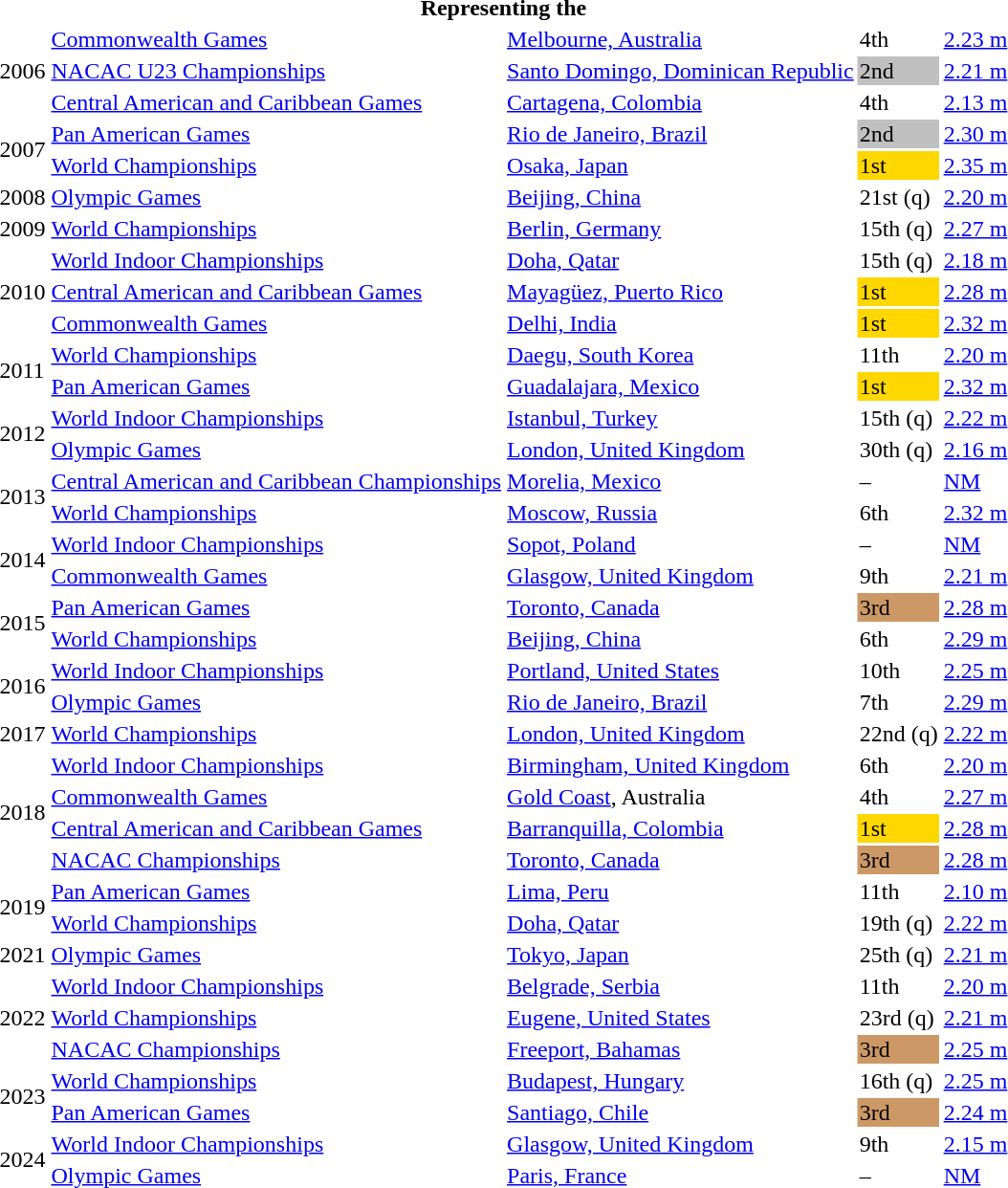<table>
<tr>
<th colspan="5">Representing the </th>
</tr>
<tr>
<td rowspan=3>2006</td>
<td><a href='#'>Commonwealth Games</a></td>
<td><a href='#'>Melbourne, Australia</a></td>
<td>4th</td>
<td><a href='#'>2.23 m</a></td>
</tr>
<tr>
<td><a href='#'>NACAC U23 Championships</a></td>
<td><a href='#'>Santo Domingo, Dominican Republic</a></td>
<td bgcolor=silver>2nd</td>
<td><a href='#'>2.21 m</a></td>
</tr>
<tr>
<td><a href='#'>Central American and Caribbean Games</a></td>
<td><a href='#'>Cartagena, Colombia</a></td>
<td>4th</td>
<td><a href='#'>2.13 m</a></td>
</tr>
<tr>
<td rowspan=2>2007</td>
<td><a href='#'>Pan American Games</a></td>
<td><a href='#'>Rio de Janeiro, Brazil</a></td>
<td bgcolor=silver>2nd</td>
<td><a href='#'>2.30 m</a></td>
</tr>
<tr>
<td><a href='#'>World Championships</a></td>
<td><a href='#'>Osaka, Japan</a></td>
<td bgcolor=gold>1st</td>
<td><a href='#'>2.35 m</a></td>
</tr>
<tr>
<td>2008</td>
<td><a href='#'>Olympic Games</a></td>
<td><a href='#'>Beijing, China</a></td>
<td>21st (q)</td>
<td><a href='#'>2.20 m</a></td>
</tr>
<tr>
<td>2009</td>
<td><a href='#'>World Championships</a></td>
<td><a href='#'>Berlin, Germany</a></td>
<td>15th (q)</td>
<td><a href='#'>2.27 m</a></td>
</tr>
<tr>
<td rowspan=3>2010</td>
<td><a href='#'>World Indoor Championships</a></td>
<td><a href='#'>Doha, Qatar</a></td>
<td>15th (q)</td>
<td><a href='#'>2.18 m</a></td>
</tr>
<tr>
<td><a href='#'>Central American and Caribbean Games</a></td>
<td><a href='#'>Mayagüez, Puerto Rico</a></td>
<td bgcolor=gold>1st</td>
<td><a href='#'>2.28 m</a></td>
</tr>
<tr>
<td><a href='#'>Commonwealth Games</a></td>
<td><a href='#'>Delhi, India</a></td>
<td bgcolor=gold>1st</td>
<td><a href='#'>2.32 m</a></td>
</tr>
<tr>
<td rowspan=2>2011</td>
<td><a href='#'>World Championships</a></td>
<td><a href='#'>Daegu, South Korea</a></td>
<td>11th</td>
<td><a href='#'>2.20 m</a></td>
</tr>
<tr>
<td><a href='#'>Pan American Games</a></td>
<td><a href='#'>Guadalajara, Mexico</a></td>
<td bgcolor=gold>1st</td>
<td><a href='#'>2.32 m</a></td>
</tr>
<tr>
<td rowspan=2>2012</td>
<td><a href='#'>World Indoor Championships</a></td>
<td><a href='#'>Istanbul, Turkey</a></td>
<td>15th (q)</td>
<td><a href='#'>2.22 m</a></td>
</tr>
<tr>
<td><a href='#'>Olympic Games</a></td>
<td><a href='#'>London, United Kingdom</a></td>
<td>30th (q)</td>
<td><a href='#'>2.16 m</a></td>
</tr>
<tr>
<td rowspan=2>2013</td>
<td><a href='#'>Central American and Caribbean Championships</a></td>
<td><a href='#'>Morelia, Mexico</a></td>
<td>–</td>
<td><a href='#'>NM</a></td>
</tr>
<tr>
<td><a href='#'>World Championships</a></td>
<td><a href='#'>Moscow, Russia</a></td>
<td>6th</td>
<td><a href='#'>2.32 m</a></td>
</tr>
<tr>
<td rowspan=2>2014</td>
<td><a href='#'>World Indoor Championships</a></td>
<td><a href='#'>Sopot, Poland</a></td>
<td>–</td>
<td><a href='#'>NM</a></td>
</tr>
<tr>
<td><a href='#'>Commonwealth Games</a></td>
<td><a href='#'>Glasgow, United Kingdom</a></td>
<td>9th</td>
<td><a href='#'>2.21 m</a></td>
</tr>
<tr>
<td rowspan=2>2015</td>
<td><a href='#'>Pan American Games</a></td>
<td><a href='#'>Toronto, Canada</a></td>
<td bgcolor=cc9966>3rd</td>
<td><a href='#'>2.28 m</a></td>
</tr>
<tr>
<td><a href='#'>World Championships</a></td>
<td><a href='#'>Beijing, China</a></td>
<td>6th</td>
<td><a href='#'>2.29 m</a></td>
</tr>
<tr>
<td rowspan=2>2016</td>
<td><a href='#'>World Indoor Championships</a></td>
<td><a href='#'>Portland, United States</a></td>
<td>10th</td>
<td><a href='#'>2.25 m</a></td>
</tr>
<tr>
<td><a href='#'>Olympic Games</a></td>
<td><a href='#'>Rio de Janeiro, Brazil</a></td>
<td>7th</td>
<td><a href='#'>2.29 m</a></td>
</tr>
<tr>
<td>2017</td>
<td><a href='#'>World Championships</a></td>
<td><a href='#'>London, United Kingdom</a></td>
<td>22nd (q)</td>
<td><a href='#'>2.22 m</a></td>
</tr>
<tr>
<td rowspan=4>2018</td>
<td><a href='#'>World Indoor Championships</a></td>
<td><a href='#'>Birmingham, United Kingdom</a></td>
<td>6th</td>
<td><a href='#'>2.20 m</a></td>
</tr>
<tr>
<td><a href='#'>Commonwealth Games</a></td>
<td><a href='#'>Gold Coast</a>, Australia</td>
<td>4th</td>
<td><a href='#'>2.27 m</a></td>
</tr>
<tr>
<td><a href='#'>Central American and Caribbean Games</a></td>
<td><a href='#'>Barranquilla, Colombia</a></td>
<td bgcolor=gold>1st</td>
<td><a href='#'>2.28 m</a></td>
</tr>
<tr>
<td><a href='#'>NACAC Championships</a></td>
<td><a href='#'>Toronto, Canada</a></td>
<td bgcolor=cc9966>3rd</td>
<td><a href='#'>2.28 m</a></td>
</tr>
<tr>
<td rowspan=2>2019</td>
<td><a href='#'>Pan American Games</a></td>
<td><a href='#'>Lima, Peru</a></td>
<td>11th</td>
<td><a href='#'>2.10 m</a></td>
</tr>
<tr>
<td><a href='#'>World Championships</a></td>
<td><a href='#'>Doha, Qatar</a></td>
<td>19th (q)</td>
<td><a href='#'>2.22 m</a></td>
</tr>
<tr>
<td>2021</td>
<td><a href='#'>Olympic Games</a></td>
<td><a href='#'>Tokyo, Japan</a></td>
<td>25th (q)</td>
<td><a href='#'>2.21 m</a></td>
</tr>
<tr>
<td rowspan=3>2022</td>
<td><a href='#'>World Indoor Championships</a></td>
<td><a href='#'>Belgrade, Serbia</a></td>
<td>11th</td>
<td><a href='#'>2.20 m</a></td>
</tr>
<tr>
<td><a href='#'>World Championships</a></td>
<td><a href='#'>Eugene, United States</a></td>
<td>23rd (q)</td>
<td><a href='#'>2.21 m</a></td>
</tr>
<tr>
<td><a href='#'>NACAC Championships</a></td>
<td><a href='#'>Freeport, Bahamas</a></td>
<td bgcolor=cc9966>3rd</td>
<td><a href='#'>2.25 m</a></td>
</tr>
<tr>
<td rowspan=2>2023</td>
<td><a href='#'>World Championships</a></td>
<td><a href='#'>Budapest, Hungary</a></td>
<td>16th (q)</td>
<td><a href='#'>2.25 m</a></td>
</tr>
<tr>
<td><a href='#'>Pan American Games</a></td>
<td><a href='#'>Santiago, Chile</a></td>
<td bgcolor=cc9966>3rd</td>
<td><a href='#'>2.24 m</a></td>
</tr>
<tr>
<td rowspan=2>2024</td>
<td><a href='#'>World Indoor Championships</a></td>
<td><a href='#'>Glasgow, United Kingdom</a></td>
<td>9th</td>
<td><a href='#'>2.15 m</a></td>
</tr>
<tr>
<td><a href='#'>Olympic Games</a></td>
<td><a href='#'>Paris, France</a></td>
<td>–</td>
<td><a href='#'>NM</a></td>
</tr>
</table>
